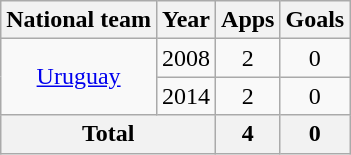<table class=wikitable style="text-align: center">
<tr>
<th>National team</th>
<th>Year</th>
<th>Apps</th>
<th>Goals</th>
</tr>
<tr>
<td rowspan=2><a href='#'>Uruguay</a></td>
<td>2008</td>
<td>2</td>
<td>0</td>
</tr>
<tr>
<td>2014</td>
<td>2</td>
<td>0</td>
</tr>
<tr>
<th colspan=2>Total</th>
<th>4</th>
<th>0</th>
</tr>
</table>
